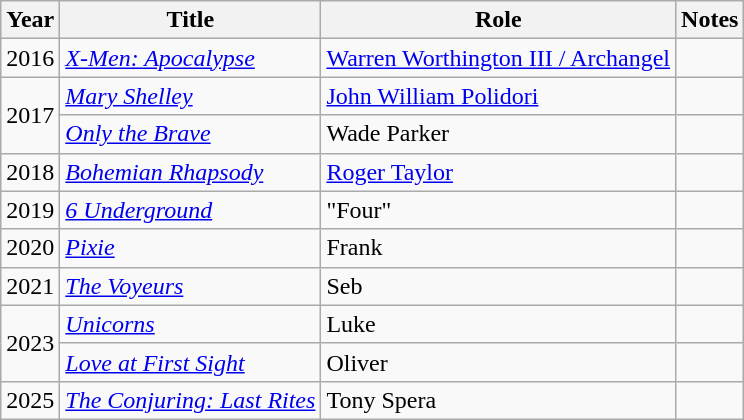<table class="wikitable sortable">
<tr>
<th>Year</th>
<th>Title</th>
<th>Role</th>
<th class=unsortable>Notes</th>
</tr>
<tr>
<td>2016</td>
<td><em><a href='#'>X-Men: Apocalypse</a></em></td>
<td><a href='#'>Warren Worthington III / Archangel</a></td>
<td></td>
</tr>
<tr>
<td rowspan="2">2017</td>
<td><em><a href='#'>Mary Shelley</a></em></td>
<td><a href='#'>John William Polidori</a></td>
<td></td>
</tr>
<tr>
<td><em><a href='#'>Only the Brave</a></em></td>
<td>Wade Parker</td>
<td></td>
</tr>
<tr>
<td>2018</td>
<td><em><a href='#'>Bohemian Rhapsody</a></em></td>
<td><a href='#'>Roger Taylor</a></td>
<td></td>
</tr>
<tr>
<td>2019</td>
<td><em><a href='#'>6 Underground</a></em></td>
<td>"Four"</td>
<td></td>
</tr>
<tr>
<td>2020</td>
<td><em><a href='#'>Pixie</a></em></td>
<td>Frank</td>
<td></td>
</tr>
<tr>
<td>2021</td>
<td><em><a href='#'>The Voyeurs</a></em></td>
<td>Seb</td>
<td></td>
</tr>
<tr>
<td rowspan="2">2023</td>
<td><em><a href='#'>Unicorns</a></em></td>
<td>Luke</td>
<td></td>
</tr>
<tr>
<td><em><a href='#'>Love at First Sight</a></em></td>
<td>Oliver</td>
<td></td>
</tr>
<tr>
<td>2025</td>
<td><em><a href='#'>The Conjuring: Last Rites</a></em></td>
<td>Tony Spera</td>
<td></td>
</tr>
</table>
